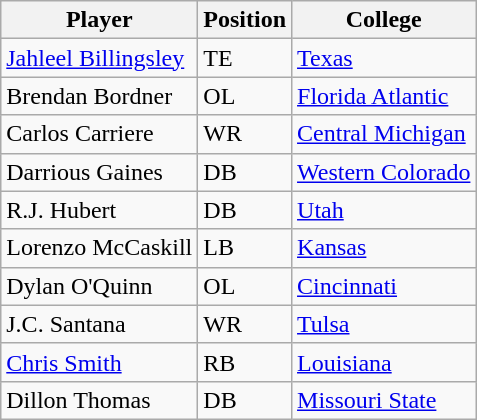<table class="wikitable">
<tr>
<th>Player</th>
<th>Position</th>
<th>College</th>
</tr>
<tr>
<td><a href='#'>Jahleel Billingsley</a></td>
<td>TE</td>
<td><a href='#'>Texas</a></td>
</tr>
<tr>
<td>Brendan Bordner</td>
<td>OL</td>
<td><a href='#'>Florida Atlantic</a></td>
</tr>
<tr>
<td>Carlos Carriere</td>
<td>WR</td>
<td><a href='#'>Central Michigan</a></td>
</tr>
<tr>
<td>Darrious Gaines</td>
<td>DB</td>
<td><a href='#'>Western Colorado</a></td>
</tr>
<tr>
<td>R.J. Hubert</td>
<td>DB</td>
<td><a href='#'>Utah</a></td>
</tr>
<tr>
<td>Lorenzo McCaskill</td>
<td>LB</td>
<td><a href='#'>Kansas</a></td>
</tr>
<tr>
<td>Dylan O'Quinn</td>
<td>OL</td>
<td><a href='#'>Cincinnati</a></td>
</tr>
<tr>
<td>J.C. Santana</td>
<td>WR</td>
<td><a href='#'>Tulsa</a></td>
</tr>
<tr>
<td><a href='#'>Chris Smith</a></td>
<td>RB</td>
<td><a href='#'>Louisiana</a></td>
</tr>
<tr>
<td>Dillon Thomas</td>
<td>DB</td>
<td><a href='#'>Missouri State</a></td>
</tr>
</table>
